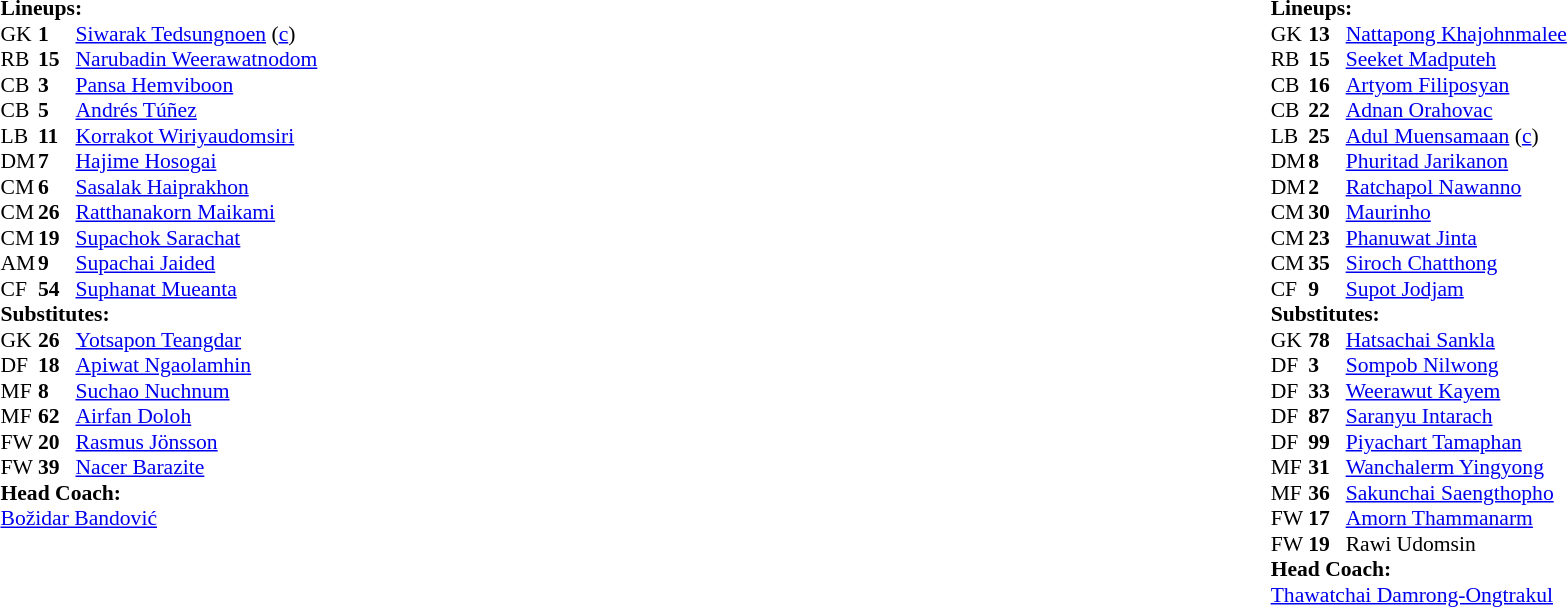<table style="width:100%">
<tr>
<td style="vertical-align:top; width:50%"><br><table style="font-size: 90%" cellspacing="0" cellpadding="0">
<tr>
<th width=25></th>
<th width=25></th>
</tr>
<tr>
<td colspan=3><strong>Lineups:</strong></td>
</tr>
<tr>
<td>GK</td>
<td><strong>1</strong></td>
<td> <a href='#'>Siwarak Tedsungnoen</a> (<a href='#'>c</a>)</td>
</tr>
<tr>
<td>RB</td>
<td><strong>15</strong></td>
<td> <a href='#'>Narubadin Weerawatnodom</a></td>
<td></td>
<td></td>
<td></td>
</tr>
<tr>
<td>CB</td>
<td><strong>3</strong></td>
<td> <a href='#'>Pansa Hemviboon</a></td>
</tr>
<tr>
<td>CB</td>
<td><strong>5</strong></td>
<td> <a href='#'>Andrés Túñez</a></td>
</tr>
<tr>
<td>LB</td>
<td><strong>11</strong></td>
<td> <a href='#'>Korrakot Wiriyaudomsiri</a></td>
</tr>
<tr>
<td>DM</td>
<td><strong>7</strong></td>
<td> <a href='#'>Hajime Hosogai</a></td>
<td></td>
<td></td>
</tr>
<tr>
<td>CM</td>
<td><strong>6</strong></td>
<td> <a href='#'>Sasalak Haiprakhon</a></td>
</tr>
<tr>
<td>CM</td>
<td><strong>26</strong></td>
<td> <a href='#'>Ratthanakorn Maikami</a></td>
</tr>
<tr>
<td>CM</td>
<td><strong>19</strong></td>
<td> <a href='#'>Supachok Sarachat</a></td>
<td></td>
<td></td>
</tr>
<tr>
<td>AM</td>
<td><strong>9</strong></td>
<td> <a href='#'>Supachai Jaided</a></td>
<td></td>
</tr>
<tr>
<td>CF</td>
<td><strong>54</strong></td>
<td> <a href='#'>Suphanat Mueanta</a></td>
</tr>
<tr>
<td colspan=3><strong>Substitutes:</strong></td>
</tr>
<tr>
<td>GK</td>
<td><strong>26</strong></td>
<td> <a href='#'>Yotsapon Teangdar</a></td>
</tr>
<tr>
<td>DF</td>
<td><strong>18</strong></td>
<td> <a href='#'>Apiwat Ngaolamhin</a></td>
</tr>
<tr>
<td>MF</td>
<td><strong>8</strong></td>
<td> <a href='#'>Suchao Nuchnum</a></td>
<td></td>
<td></td>
<td></td>
</tr>
<tr>
<td>MF</td>
<td><strong>62</strong></td>
<td> <a href='#'>Airfan Doloh</a></td>
</tr>
<tr>
<td>FW</td>
<td><strong>20</strong></td>
<td> <a href='#'>Rasmus Jönsson</a></td>
</tr>
<tr>
<td>FW</td>
<td><strong>39</strong></td>
<td> <a href='#'>Nacer Barazite</a></td>
</tr>
<tr>
<td colspan=3><strong>Head Coach:</strong></td>
</tr>
<tr>
<td colspan=4> <a href='#'>Božidar Bandović</a></td>
</tr>
</table>
</td>
<td style="vertical-align:top"></td>
<td style="vertical-align:top; width:50%"><br><table cellspacing="0" cellpadding="0" style="font-size:90%; margin:auto">
<tr>
<th width=25></th>
<th width=25></th>
</tr>
<tr>
<td colspan=3><strong>Lineups:</strong></td>
</tr>
<tr>
<td>GK</td>
<td><strong>13</strong></td>
<td> <a href='#'>Nattapong Khajohnmalee</a></td>
</tr>
<tr>
<td>RB</td>
<td><strong>15</strong></td>
<td> <a href='#'>Seeket Madputeh</a></td>
</tr>
<tr>
<td>CB</td>
<td><strong>16</strong></td>
<td> <a href='#'>Artyom Filiposyan</a></td>
</tr>
<tr>
<td>CB</td>
<td><strong>22</strong></td>
<td> <a href='#'>Adnan Orahovac</a></td>
<td></td>
<td></td>
</tr>
<tr>
<td>LB</td>
<td><strong>25</strong></td>
<td> <a href='#'>Adul Muensamaan</a> (<a href='#'>c</a>)</td>
<td></td>
<td></td>
</tr>
<tr>
<td>DM</td>
<td><strong>8</strong></td>
<td> <a href='#'>Phuritad Jarikanon</a></td>
</tr>
<tr>
<td>DM</td>
<td><strong>2</strong></td>
<td> <a href='#'>Ratchapol Nawanno</a></td>
</tr>
<tr>
<td>CM</td>
<td><strong>30</strong></td>
<td> <a href='#'>Maurinho</a></td>
<td></td>
</tr>
<tr>
<td>CM</td>
<td><strong>23</strong></td>
<td> <a href='#'>Phanuwat Jinta</a></td>
<td></td>
<td></td>
<td></td>
</tr>
<tr>
<td>CM</td>
<td><strong>35</strong></td>
<td> <a href='#'>Siroch Chatthong</a></td>
<td></td>
<td></td>
<td></td>
</tr>
<tr>
<td>CF</td>
<td><strong>9</strong></td>
<td> <a href='#'>Supot Jodjam</a></td>
<td></td>
<td></td>
<td></td>
</tr>
<tr>
<td colspan=3><strong>Substitutes:</strong></td>
</tr>
<tr>
<td>GK</td>
<td><strong>78</strong></td>
<td> <a href='#'>Hatsachai Sankla</a></td>
</tr>
<tr>
<td>DF</td>
<td><strong>3</strong></td>
<td> <a href='#'>Sompob Nilwong</a></td>
</tr>
<tr>
<td>DF</td>
<td><strong>33</strong></td>
<td> <a href='#'>Weerawut Kayem</a></td>
<td></td>
<td></td>
<td></td>
</tr>
<tr>
<td>DF</td>
<td><strong>87</strong></td>
<td> <a href='#'>Saranyu Intarach</a></td>
</tr>
<tr>
<td>DF</td>
<td><strong>99</strong></td>
<td> <a href='#'>Piyachart Tamaphan</a></td>
</tr>
<tr>
<td>MF</td>
<td><strong>31</strong></td>
<td> <a href='#'>Wanchalerm Yingyong</a></td>
</tr>
<tr>
<td>MF</td>
<td><strong>36</strong></td>
<td> <a href='#'>Sakunchai Saengthopho</a></td>
<td></td>
<td></td>
<td></td>
</tr>
<tr>
<td>FW</td>
<td><strong>17</strong></td>
<td> <a href='#'>Amorn Thammanarm</a></td>
<td></td>
<td></td>
<td></td>
</tr>
<tr>
<td>FW</td>
<td><strong>19</strong></td>
<td> Rawi Udomsin</td>
</tr>
<tr>
<td colspan=3><strong>Head Coach:</strong></td>
</tr>
<tr>
<td colspan=4> <a href='#'>Thawatchai Damrong-Ongtrakul</a></td>
</tr>
</table>
</td>
</tr>
</table>
